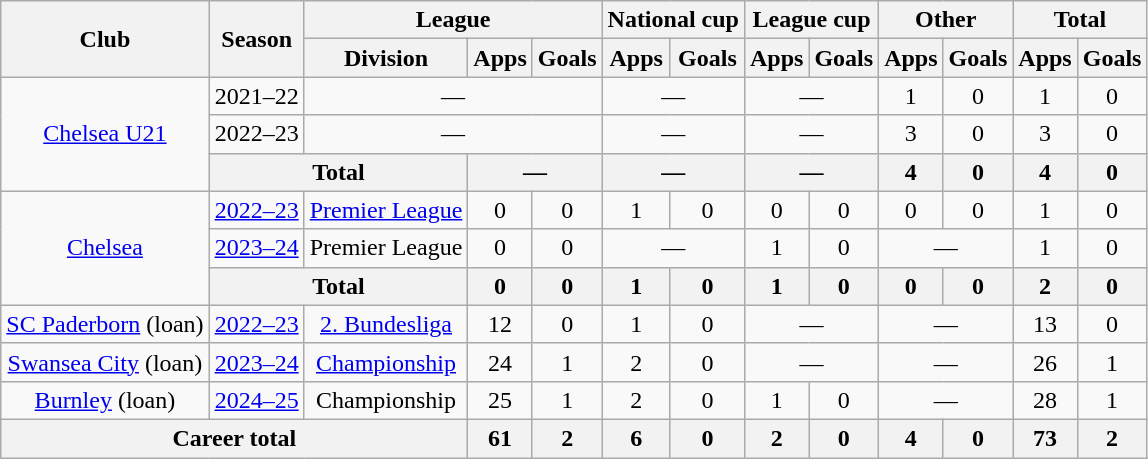<table class="wikitable" style="text-align: center;">
<tr>
<th rowspan="2">Club</th>
<th rowspan="2">Season</th>
<th colspan="3">League</th>
<th colspan="2">National cup</th>
<th colspan="2">League cup</th>
<th colspan="2">Other</th>
<th colspan="2">Total</th>
</tr>
<tr>
<th>Division</th>
<th>Apps</th>
<th>Goals</th>
<th>Apps</th>
<th>Goals</th>
<th>Apps</th>
<th>Goals</th>
<th>Apps</th>
<th>Goals</th>
<th>Apps</th>
<th>Goals</th>
</tr>
<tr>
<td rowspan="3"><a href='#'>Chelsea U21</a></td>
<td>2021–22</td>
<td colspan="3">—</td>
<td colspan="2">—</td>
<td colspan="2">—</td>
<td>1</td>
<td>0</td>
<td>1</td>
<td>0</td>
</tr>
<tr>
<td>2022–23</td>
<td colspan="3">—</td>
<td colspan="2">—</td>
<td colspan="2">—</td>
<td>3</td>
<td>0</td>
<td>3</td>
<td>0</td>
</tr>
<tr>
<th colspan=2>Total</th>
<th colspan=2>—</th>
<th colspan=2>—</th>
<th colspan=2>—</th>
<th>4</th>
<th>0</th>
<th>4</th>
<th>0</th>
</tr>
<tr>
<td rowspan="3"><a href='#'>Chelsea</a></td>
<td><a href='#'>2022–23</a></td>
<td><a href='#'>Premier League</a></td>
<td>0</td>
<td>0</td>
<td>1</td>
<td>0</td>
<td>0</td>
<td>0</td>
<td>0</td>
<td>0</td>
<td>1</td>
<td>0</td>
</tr>
<tr>
<td><a href='#'>2023–24</a></td>
<td>Premier League</td>
<td>0</td>
<td>0</td>
<td colspan="2">—</td>
<td>1</td>
<td>0</td>
<td colspan="2">—</td>
<td>1</td>
<td>0</td>
</tr>
<tr>
<th colspan=2>Total</th>
<th>0</th>
<th>0</th>
<th>1</th>
<th>0</th>
<th>1</th>
<th>0</th>
<th>0</th>
<th>0</th>
<th>2</th>
<th>0</th>
</tr>
<tr>
<td><a href='#'>SC Paderborn</a> (loan)</td>
<td><a href='#'>2022–23</a></td>
<td><a href='#'>2. Bundesliga</a></td>
<td>12</td>
<td>0</td>
<td>1</td>
<td>0</td>
<td colspan="2">—</td>
<td colspan="2">—</td>
<td>13</td>
<td>0</td>
</tr>
<tr>
<td><a href='#'>Swansea City</a> (loan)</td>
<td><a href='#'>2023–24</a></td>
<td><a href='#'>Championship</a></td>
<td>24</td>
<td>1</td>
<td>2</td>
<td>0</td>
<td colspan="2">—</td>
<td colspan="2">—</td>
<td>26</td>
<td>1</td>
</tr>
<tr>
<td><a href='#'>Burnley</a> (loan)</td>
<td><a href='#'>2024–25</a></td>
<td>Championship</td>
<td>25</td>
<td>1</td>
<td>2</td>
<td>0</td>
<td>1</td>
<td>0</td>
<td colspan="2">—</td>
<td>28</td>
<td>1</td>
</tr>
<tr>
<th colspan="3">Career total</th>
<th>61</th>
<th>2</th>
<th>6</th>
<th>0</th>
<th>2</th>
<th>0</th>
<th>4</th>
<th>0</th>
<th>73</th>
<th>2</th>
</tr>
</table>
